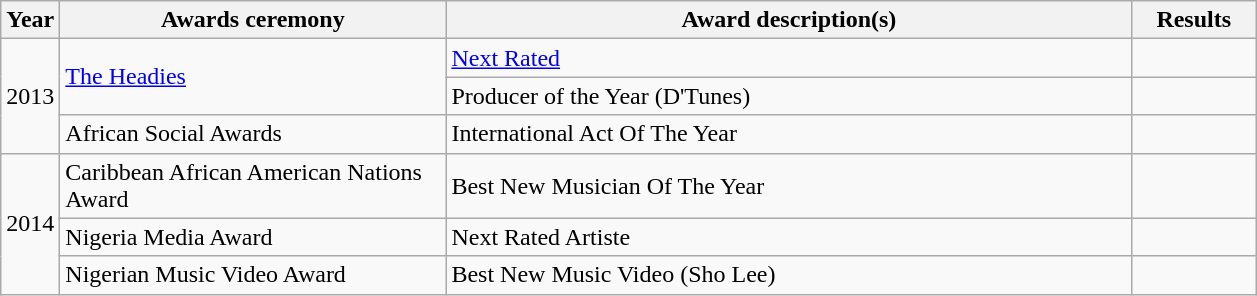<table class="wikitable">
<tr>
<th>Year</th>
<th width="250">Awards ceremony</th>
<th width="450">Award description(s)</th>
<th width="75">Results</th>
</tr>
<tr>
<td rowspan="3">2013</td>
<td rowspan="2"><a href='#'>The Headies</a></td>
<td><a href='#'>Next Rated</a></td>
<td></td>
</tr>
<tr>
<td>Producer of the Year (D'Tunes)</td>
<td></td>
</tr>
<tr>
<td>African Social Awards</td>
<td>International Act Of The Year</td>
<td></td>
</tr>
<tr>
<td rowspan="3">2014</td>
<td>Caribbean African American Nations Award</td>
<td>Best New Musician Of The Year</td>
<td></td>
</tr>
<tr>
<td>Nigeria Media Award</td>
<td>Next Rated Artiste</td>
<td></td>
</tr>
<tr>
<td>Nigerian Music Video Award</td>
<td>Best New Music Video (Sho Lee)</td>
<td></td>
</tr>
</table>
